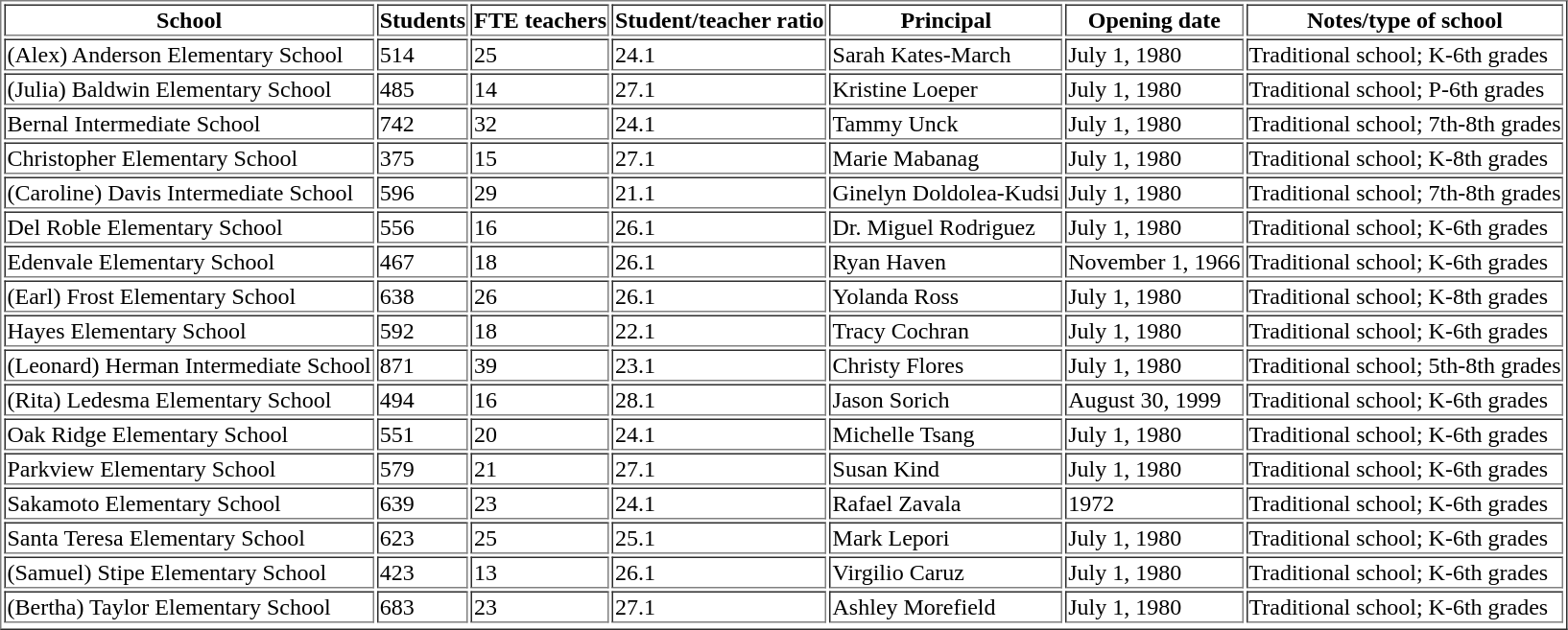<table border="1">
<tr>
<th>School</th>
<th>Students</th>
<th>FTE teachers</th>
<th>Student/teacher ratio</th>
<th>Principal</th>
<th>Opening date</th>
<th>Notes/type of school</th>
</tr>
<tr>
<td>(Alex) Anderson Elementary School</td>
<td>514</td>
<td>25</td>
<td>24.1</td>
<td>Sarah Kates-March</td>
<td>July 1, 1980</td>
<td>Traditional school; K-6th grades</td>
</tr>
<tr>
<td>(Julia) Baldwin Elementary School</td>
<td>485</td>
<td>14</td>
<td>27.1</td>
<td>Kristine Loeper</td>
<td>July 1, 1980</td>
<td>Traditional school; P-6th grades</td>
</tr>
<tr>
<td>Bernal Intermediate School</td>
<td>742</td>
<td>32</td>
<td>24.1</td>
<td>Tammy Unck</td>
<td>July 1, 1980</td>
<td>Traditional school; 7th-8th grades</td>
</tr>
<tr>
<td>Christopher Elementary School</td>
<td>375</td>
<td>15</td>
<td>27.1</td>
<td>Marie Mabanag</td>
<td>July 1, 1980</td>
<td>Traditional school; K-8th grades</td>
</tr>
<tr>
<td>(Caroline) Davis Intermediate School</td>
<td>596</td>
<td>29</td>
<td>21.1</td>
<td>Ginelyn Doldolea-Kudsi</td>
<td>July 1, 1980</td>
<td>Traditional school; 7th-8th grades</td>
</tr>
<tr>
<td>Del Roble Elementary School</td>
<td>556</td>
<td>16</td>
<td>26.1</td>
<td>Dr. Miguel Rodriguez</td>
<td>July 1, 1980</td>
<td>Traditional school; K-6th grades</td>
</tr>
<tr>
<td>Edenvale Elementary School</td>
<td>467</td>
<td>18</td>
<td>26.1</td>
<td>Ryan Haven</td>
<td>November 1, 1966</td>
<td>Traditional school; K-6th grades</td>
</tr>
<tr>
<td>(Earl) Frost Elementary School</td>
<td>638</td>
<td>26</td>
<td>26.1</td>
<td>Yolanda Ross</td>
<td>July 1, 1980</td>
<td>Traditional school; K-8th grades</td>
</tr>
<tr>
<td>Hayes Elementary School</td>
<td>592</td>
<td>18</td>
<td>22.1</td>
<td>Tracy Cochran</td>
<td>July 1, 1980</td>
<td>Traditional school; K-6th grades</td>
</tr>
<tr>
<td>(Leonard) Herman Intermediate School</td>
<td>871</td>
<td>39</td>
<td>23.1</td>
<td>Christy Flores</td>
<td>July 1, 1980</td>
<td>Traditional school; 5th-8th grades</td>
</tr>
<tr>
<td>(Rita) Ledesma Elementary School</td>
<td>494</td>
<td>16</td>
<td>28.1</td>
<td>Jason Sorich</td>
<td>August 30, 1999</td>
<td>Traditional school; K-6th grades</td>
</tr>
<tr>
<td>Oak Ridge Elementary School</td>
<td>551</td>
<td>20</td>
<td>24.1</td>
<td>Michelle Tsang</td>
<td>July 1, 1980</td>
<td>Traditional school; K-6th grades</td>
</tr>
<tr>
<td>Parkview Elementary School</td>
<td>579</td>
<td>21</td>
<td>27.1</td>
<td>Susan Kind</td>
<td>July 1, 1980</td>
<td>Traditional school; K-6th grades</td>
</tr>
<tr>
<td>Sakamoto Elementary School</td>
<td>639</td>
<td>23</td>
<td>24.1</td>
<td>Rafael Zavala</td>
<td>1972</td>
<td>Traditional school; K-6th grades</td>
</tr>
<tr>
<td>Santa Teresa Elementary School</td>
<td>623</td>
<td>25</td>
<td>25.1</td>
<td>Mark Lepori</td>
<td>July 1, 1980</td>
<td>Traditional school; K-6th grades</td>
</tr>
<tr>
<td>(Samuel) Stipe Elementary School</td>
<td>423</td>
<td>13</td>
<td>26.1</td>
<td>Virgilio Caruz</td>
<td>July 1, 1980</td>
<td>Traditional school; K-6th grades</td>
</tr>
<tr>
<td>(Bertha) Taylor Elementary School</td>
<td>683</td>
<td>23</td>
<td>27.1</td>
<td>Ashley Morefield</td>
<td>July 1, 1980</td>
<td>Traditional school; K-6th grades</td>
</tr>
<tr>
</tr>
</table>
